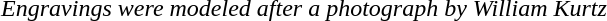<table style="text-align:center; margin:auto;">
<tr>
<td colspan=3><em>Engravings were modeled after a photograph by William Kurtz</em></td>
</tr>
<tr>
<td></td>
<td></td>
<td></td>
</tr>
<tr>
</tr>
</table>
